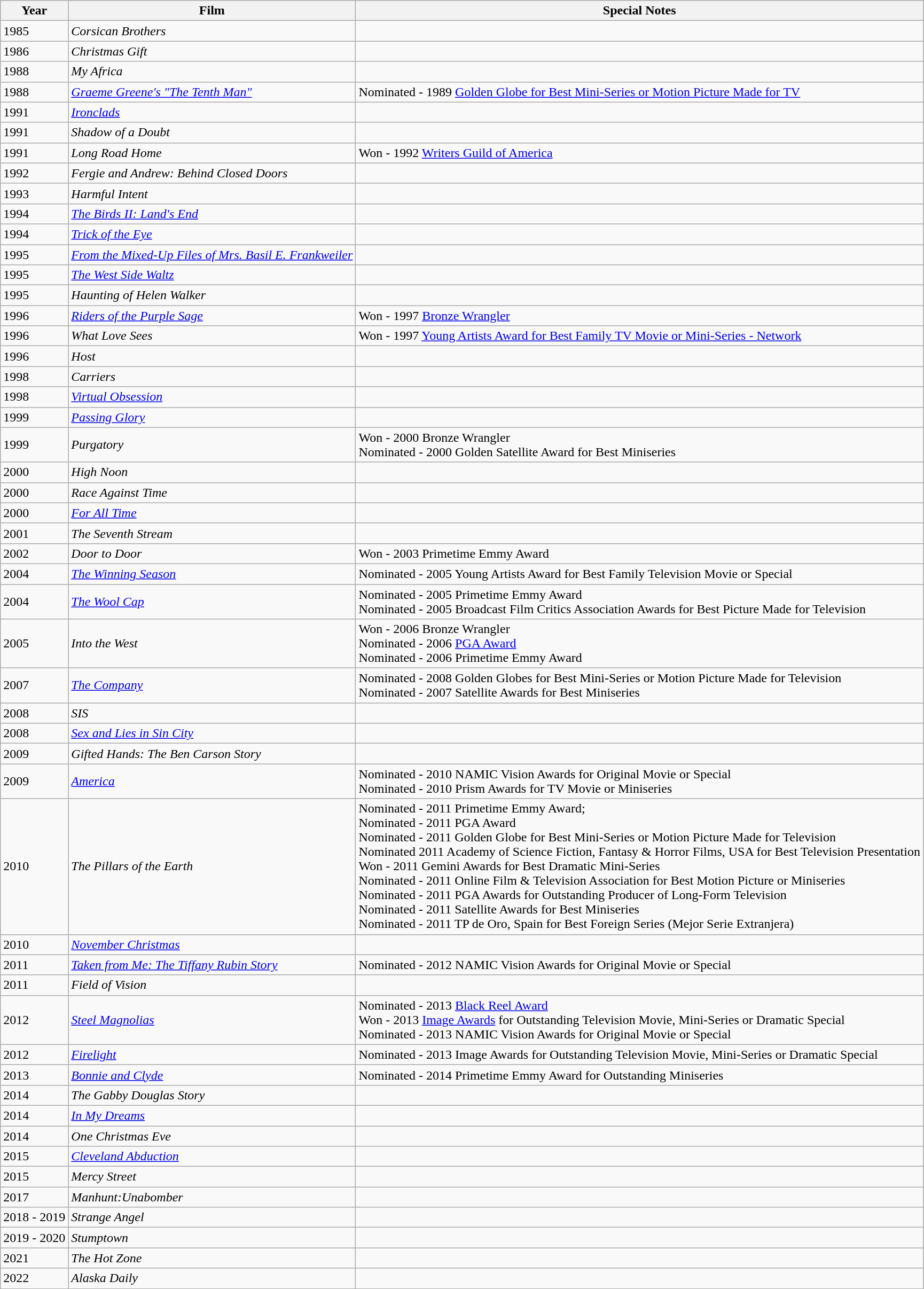<table class="wikitable">
<tr>
<th>Year</th>
<th>Film</th>
<th>Special Notes</th>
</tr>
<tr>
<td>1985</td>
<td><em>Corsican Brothers</em></td>
<td></td>
</tr>
<tr>
<td>1986</td>
<td><em>Christmas Gift</em></td>
<td></td>
</tr>
<tr>
<td>1988</td>
<td><em>My Africa</em></td>
<td></td>
</tr>
<tr>
<td>1988</td>
<td><em><a href='#'>Graeme Greene's "The Tenth Man"</a></em></td>
<td>Nominated - 1989 <a href='#'>Golden Globe for Best Mini-Series or Motion Picture Made for TV</a></td>
</tr>
<tr>
<td>1991</td>
<td><em><a href='#'>Ironclads</a></em></td>
<td></td>
</tr>
<tr>
<td>1991</td>
<td><em>Shadow of a Doubt</em></td>
<td></td>
</tr>
<tr>
<td>1991</td>
<td><em>Long Road Home</em></td>
<td>Won - 1992 <a href='#'>Writers Guild of America</a></td>
</tr>
<tr>
<td>1992</td>
<td><em>Fergie and Andrew: Behind Closed Doors</em></td>
<td></td>
</tr>
<tr>
<td>1993</td>
<td><em>Harmful Intent</em></td>
<td></td>
</tr>
<tr>
<td>1994</td>
<td><em><a href='#'>The Birds II: Land's End</a></em></td>
<td></td>
</tr>
<tr>
<td>1994</td>
<td><em><a href='#'>Trick of the Eye</a></em></td>
<td></td>
</tr>
<tr>
<td>1995</td>
<td><em><a href='#'>From the Mixed-Up Files of Mrs. Basil E. Frankweiler</a></em></td>
<td></td>
</tr>
<tr>
<td>1995</td>
<td><em><a href='#'>The West Side Waltz</a></em></td>
<td></td>
</tr>
<tr>
<td>1995</td>
<td><em>Haunting of Helen Walker</em></td>
<td></td>
</tr>
<tr>
<td>1996</td>
<td><em><a href='#'>Riders of the Purple Sage</a></em></td>
<td>Won - 1997 <a href='#'>Bronze Wrangler</a></td>
</tr>
<tr>
<td>1996</td>
<td><em>What Love Sees</em></td>
<td>Won - 1997 <a href='#'>Young Artists Award for Best Family TV Movie or Mini-Series - Network</a></td>
</tr>
<tr>
<td>1996</td>
<td><em>Host</em></td>
<td></td>
</tr>
<tr>
<td>1998</td>
<td><em>Carriers</em></td>
<td></td>
</tr>
<tr>
<td>1998</td>
<td><em><a href='#'>Virtual Obsession</a></em></td>
<td></td>
</tr>
<tr>
<td>1999</td>
<td><em><a href='#'>Passing Glory</a></em></td>
<td></td>
</tr>
<tr>
<td>1999</td>
<td><em>Purgatory</em></td>
<td>Won - 2000 Bronze Wrangler <br> Nominated - 2000 Golden Satellite Award for Best Miniseries</td>
</tr>
<tr>
<td>2000</td>
<td><em>High Noon</em></td>
<td></td>
</tr>
<tr>
<td>2000</td>
<td><em>Race Against Time</em></td>
<td></td>
</tr>
<tr>
<td>2000</td>
<td><em><a href='#'>For All Time</a></em></td>
<td></td>
</tr>
<tr>
<td>2001</td>
<td><em>The Seventh Stream</em></td>
<td></td>
</tr>
<tr>
<td>2002</td>
<td><em>Door to Door</em></td>
<td>Won - 2003 Primetime Emmy Award</td>
</tr>
<tr>
<td>2004</td>
<td><em><a href='#'>The Winning Season</a></em></td>
<td>Nominated - 2005 Young Artists Award for Best Family Television Movie or Special</td>
</tr>
<tr>
<td>2004</td>
<td><em><a href='#'>The Wool Cap</a></em></td>
<td>Nominated - 2005 Primetime Emmy Award <br> Nominated - 2005 Broadcast Film Critics Association Awards for Best Picture Made for Television</td>
</tr>
<tr>
<td>2005</td>
<td><em>Into the West</em></td>
<td>Won - 2006 Bronze Wrangler <br> Nominated - 2006 <a href='#'>PGA Award</a> <br> Nominated - 2006 Primetime Emmy Award</td>
</tr>
<tr>
<td>2007</td>
<td><em><a href='#'>The Company</a></em></td>
<td>Nominated - 2008 Golden Globes for Best Mini-Series or Motion Picture Made for Television <br> Nominated - 2007 Satellite Awards for Best Miniseries</td>
</tr>
<tr>
<td>2008</td>
<td><em>SIS</em></td>
<td></td>
</tr>
<tr>
<td>2008</td>
<td><em><a href='#'>Sex and Lies in Sin City</a></em></td>
<td></td>
</tr>
<tr>
<td>2009</td>
<td><em>Gifted Hands: The Ben Carson Story</em></td>
<td></td>
</tr>
<tr>
<td>2009</td>
<td><em><a href='#'>America</a></em></td>
<td>Nominated - 2010 NAMIC Vision Awards for Original Movie or Special <br> Nominated - 2010 Prism Awards for TV Movie or Miniseries</td>
</tr>
<tr>
<td>2010</td>
<td><em>The Pillars of the Earth</em></td>
<td>Nominated - 2011 Primetime Emmy Award; <br> Nominated - 2011 PGA Award <br> Nominated - 2011 Golden Globe for Best Mini-Series or Motion Picture Made for Television <br> Nominated 2011 Academy of Science Fiction, Fantasy & Horror Films, USA for Best Television Presentation <br> Won - 2011 Gemini Awards for Best Dramatic Mini-Series <br> Nominated - 2011 Online Film & Television Association for Best Motion Picture or Miniseries <br> Nominated - 2011 PGA Awards for Outstanding Producer of Long-Form Television <br> Nominated - 2011 Satellite Awards for Best Miniseries <br> Nominated - 2011 TP de Oro, Spain for Best Foreign Series (Mejor Serie Extranjera)</td>
</tr>
<tr>
<td>2010</td>
<td><em><a href='#'>November Christmas</a></em></td>
<td></td>
</tr>
<tr>
<td>2011</td>
<td><em><a href='#'>Taken from Me: The Tiffany Rubin Story</a></em></td>
<td>Nominated - 2012 NAMIC Vision Awards for Original Movie or Special</td>
</tr>
<tr>
<td>2011</td>
<td><em>Field of Vision</em></td>
<td></td>
</tr>
<tr>
<td>2012</td>
<td><em><a href='#'>Steel Magnolias</a></em></td>
<td>Nominated - 2013 <a href='#'>Black Reel Award</a> <br> Won - 2013 <a href='#'>Image Awards</a> for Outstanding Television Movie, Mini-Series or Dramatic Special <br> Nominated - 2013 NAMIC Vision Awards for Original Movie or Special</td>
</tr>
<tr>
<td>2012</td>
<td><em><a href='#'>Firelight</a></em></td>
<td>Nominated - 2013 Image Awards for Outstanding Television Movie, Mini-Series or Dramatic Special</td>
</tr>
<tr>
<td>2013</td>
<td><em><a href='#'>Bonnie and Clyde</a></em></td>
<td>Nominated - 2014 Primetime Emmy Award for Outstanding Miniseries</td>
</tr>
<tr>
<td>2014</td>
<td><em>The Gabby Douglas Story</em></td>
<td></td>
</tr>
<tr>
<td>2014</td>
<td><em><a href='#'>In My Dreams</a></em></td>
<td></td>
</tr>
<tr>
<td>2014</td>
<td><em>One Christmas Eve</em></td>
<td></td>
</tr>
<tr>
<td>2015</td>
<td><em><a href='#'>Cleveland Abduction</a></em></td>
<td></td>
</tr>
<tr>
<td>2015</td>
<td><em>Mercy Street</em></td>
<td></td>
</tr>
<tr>
<td>2017</td>
<td><em>Manhunt:Unabomber</em></td>
<td></td>
</tr>
<tr>
<td>2018 - 2019</td>
<td><em>Strange Angel</em></td>
<td></td>
</tr>
<tr>
<td>2019 - 2020</td>
<td><em>Stumptown</em></td>
<td></td>
</tr>
<tr>
<td>2021</td>
<td><em>The Hot Zone</em></td>
<td></td>
</tr>
<tr>
<td>2022</td>
<td><em>Alaska Daily</em></td>
<td></td>
</tr>
</table>
